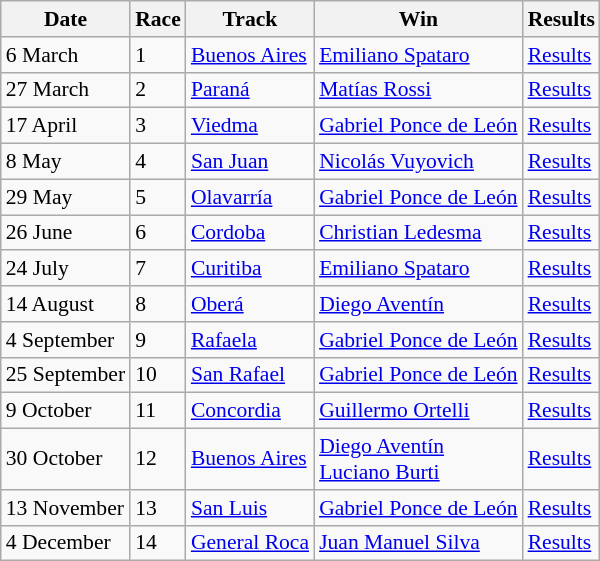<table class="wikitable" border="1" style="font-size: 90%">
<tr>
<th>Date</th>
<th>Race</th>
<th>Track</th>
<th>Win</th>
<th>Results</th>
</tr>
<tr>
<td>6 March</td>
<td align="left">1</td>
<td align="left"> <a href='#'>Buenos Aires</a></td>
<td align="left"> <a href='#'>Emiliano Spataro</a></td>
<td align="left"><a href='#'>Results</a></td>
</tr>
<tr>
<td>27 March</td>
<td align="left">2</td>
<td align="left"> <a href='#'>Paraná</a></td>
<td align="left"> <a href='#'>Matías Rossi</a></td>
<td align="left"><a href='#'>Results</a></td>
</tr>
<tr>
<td>17 April</td>
<td align="left">3</td>
<td align="left"> <a href='#'>Viedma</a></td>
<td align="left"> <a href='#'>Gabriel Ponce de León</a></td>
<td align="left"><a href='#'>Results</a></td>
</tr>
<tr>
<td>8 May</td>
<td align="left">4</td>
<td align="left"> <a href='#'>San Juan</a></td>
<td align="left"> <a href='#'>Nicolás Vuyovich</a></td>
<td align="left"><a href='#'>Results</a></td>
</tr>
<tr>
<td>29 May</td>
<td align="left">5</td>
<td align="left"> <a href='#'>Olavarría</a></td>
<td align="left"> <a href='#'>Gabriel Ponce de León</a></td>
<td align="left"><a href='#'>Results</a></td>
</tr>
<tr>
<td>26 June</td>
<td align="left">6</td>
<td align="left"> <a href='#'>Cordoba</a></td>
<td align="left"> <a href='#'>Christian Ledesma</a></td>
<td align="left"><a href='#'>Results</a></td>
</tr>
<tr>
<td>24 July</td>
<td align="left">7</td>
<td align="left"> <a href='#'>Curitiba</a></td>
<td align="left"> <a href='#'>Emiliano Spataro</a></td>
<td align="left"><a href='#'>Results</a></td>
</tr>
<tr>
<td>14 August</td>
<td align="left">8</td>
<td align="left"> <a href='#'>Oberá</a></td>
<td align="left"> <a href='#'>Diego Aventín</a></td>
<td align="left"><a href='#'>Results</a></td>
</tr>
<tr>
<td>4 September</td>
<td align="left">9</td>
<td align="left"> <a href='#'>Rafaela</a></td>
<td align="left"> <a href='#'>Gabriel Ponce de León</a></td>
<td align="left"><a href='#'>Results</a></td>
</tr>
<tr>
<td>25 September</td>
<td align="left">10</td>
<td align="left"> <a href='#'>San Rafael</a></td>
<td align="left"> <a href='#'>Gabriel Ponce de León</a></td>
<td align="left"><a href='#'>Results</a></td>
</tr>
<tr>
<td>9 October</td>
<td align="left">11</td>
<td align="left"> <a href='#'>Concordia</a></td>
<td align="left"> <a href='#'>Guillermo Ortelli</a></td>
<td align="left"><a href='#'>Results</a></td>
</tr>
<tr>
<td>30 October</td>
<td align="left">12</td>
<td align="left"> <a href='#'>Buenos Aires</a></td>
<td align="left"> <a href='#'>Diego Aventín</a><br> <a href='#'>Luciano Burti</a></td>
<td align="left"><a href='#'>Results</a></td>
</tr>
<tr>
<td>13 November</td>
<td align="left">13</td>
<td align="left"> <a href='#'>San Luis</a></td>
<td align="left"> <a href='#'>Gabriel Ponce de León</a></td>
<td align="left"><a href='#'>Results</a></td>
</tr>
<tr>
<td>4 December</td>
<td align="left">14</td>
<td align="left"> <a href='#'>General Roca</a></td>
<td align="left"> <a href='#'>Juan Manuel Silva</a></td>
<td align="left"><a href='#'>Results</a></td>
</tr>
</table>
